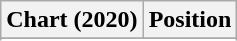<table class="wikitable plainrowheaders" style="text-align:center">
<tr>
<th scope="col">Chart (2020)</th>
<th scope="col">Position</th>
</tr>
<tr>
</tr>
<tr>
</tr>
</table>
